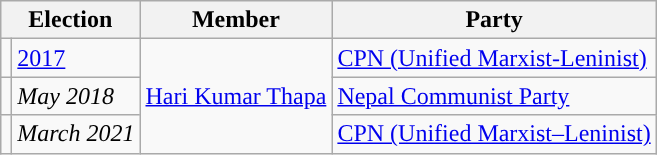<table class="wikitable">
<tr>
<th colspan="2">Election</th>
<th>Member</th>
<th>Party</th>
</tr>
<tr>
<td style="background-color:"></td>
<td><a href='#'>2017</a></td>
<td rowspan="3"><a href='#'>Hari Kumar Thapa</a></td>
<td><a href='#'>CPN (Unified Marxist-Leninist)</a></td>
</tr>
<tr>
<td style="background-color:"></td>
<td><em>May 2018</em></td>
<td><a href='#'>Nepal Communist Party</a></td>
</tr>
<tr>
<td style="background-color:"></td>
<td><em>March 2021</em></td>
<td><a href='#'>CPN (Unified Marxist–Leninist)</a></td>
</tr>
</table>
